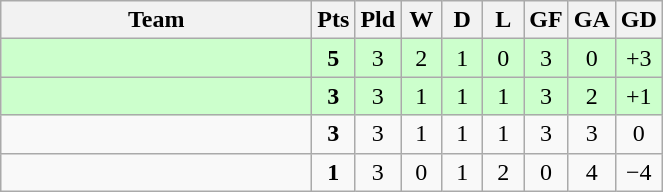<table class=wikitable style=text-align:center>
<tr>
<th width=200>Team</th>
<th width=20>Pts</th>
<th width=20>Pld</th>
<th width=20>W</th>
<th width=20>D</th>
<th width=20>L</th>
<th width=20>GF</th>
<th width=20>GA</th>
<th width=20>GD</th>
</tr>
<tr style="background:#ccffcc;">
<td align=left></td>
<td><strong>5</strong></td>
<td>3</td>
<td>2</td>
<td>1</td>
<td>0</td>
<td>3</td>
<td>0</td>
<td>+3</td>
</tr>
<tr style="background:#ccffcc;">
<td align=left></td>
<td><strong>3</strong></td>
<td>3</td>
<td>1</td>
<td>1</td>
<td>1</td>
<td>3</td>
<td>2</td>
<td>+1</td>
</tr>
<tr>
<td align=left></td>
<td><strong>3</strong></td>
<td>3</td>
<td>1</td>
<td>1</td>
<td>1</td>
<td>3</td>
<td>3</td>
<td>0</td>
</tr>
<tr>
<td align=left></td>
<td><strong>1</strong></td>
<td>3</td>
<td>0</td>
<td>1</td>
<td>2</td>
<td>0</td>
<td>4</td>
<td>−4</td>
</tr>
</table>
